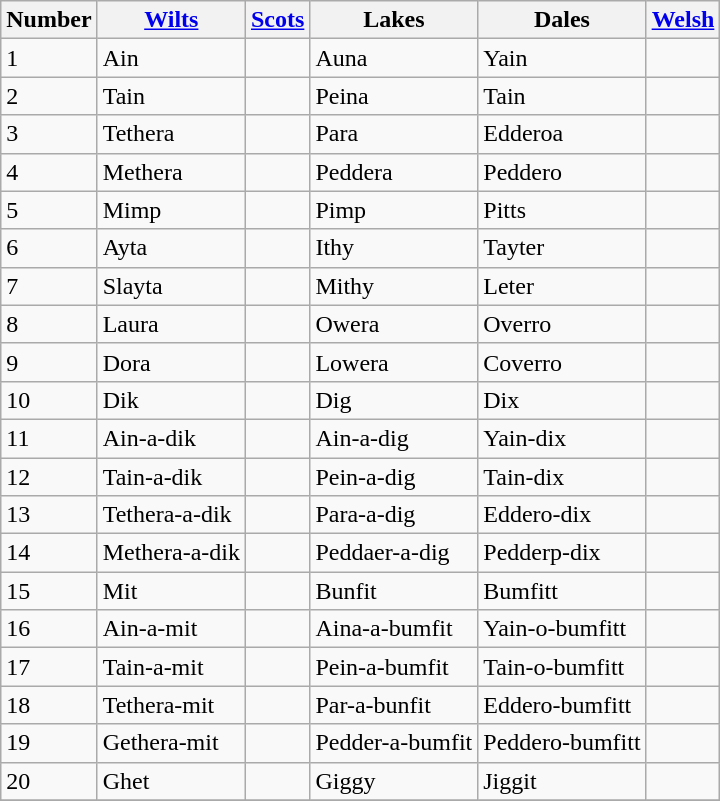<table class="wikitable">
<tr>
<th>Number</th>
<th><a href='#'>Wilts</a></th>
<th><a href='#'>Scots</a></th>
<th>Lakes</th>
<th>Dales</th>
<th><a href='#'>Welsh</a></th>
</tr>
<tr>
<td>1</td>
<td>Ain</td>
<td></td>
<td>Auna</td>
<td>Yain</td>
<td></td>
</tr>
<tr>
<td>2</td>
<td>Tain</td>
<td></td>
<td>Peina</td>
<td>Tain</td>
<td></td>
</tr>
<tr>
<td>3</td>
<td>Tethera</td>
<td></td>
<td>Para</td>
<td>Edderoa</td>
<td></td>
</tr>
<tr>
<td>4</td>
<td>Methera</td>
<td></td>
<td>Peddera</td>
<td>Peddero</td>
<td></td>
</tr>
<tr>
<td>5</td>
<td>Mimp</td>
<td></td>
<td>Pimp</td>
<td>Pitts</td>
<td></td>
</tr>
<tr>
<td>6</td>
<td>Ayta</td>
<td></td>
<td>Ithy</td>
<td>Tayter</td>
<td></td>
</tr>
<tr>
<td>7</td>
<td>Slayta</td>
<td></td>
<td>Mithy</td>
<td>Leter</td>
<td></td>
</tr>
<tr>
<td>8</td>
<td>Laura</td>
<td></td>
<td>Owera</td>
<td>Overro</td>
<td></td>
</tr>
<tr>
<td>9</td>
<td>Dora</td>
<td></td>
<td>Lowera</td>
<td>Coverro</td>
<td></td>
</tr>
<tr>
<td>10</td>
<td>Dik</td>
<td></td>
<td>Dig</td>
<td>Dix</td>
<td></td>
</tr>
<tr>
<td>11</td>
<td>Ain-a-dik</td>
<td></td>
<td>Ain-a-dig</td>
<td>Yain-dix</td>
<td></td>
</tr>
<tr>
<td>12</td>
<td>Tain-a-dik</td>
<td></td>
<td>Pein-a-dig</td>
<td>Tain-dix</td>
<td></td>
</tr>
<tr>
<td>13</td>
<td>Tethera-a-dik</td>
<td></td>
<td>Para-a-dig</td>
<td>Eddero-dix</td>
<td></td>
</tr>
<tr>
<td>14</td>
<td>Methera-a-dik</td>
<td></td>
<td>Peddaer-a-dig</td>
<td>Pedderp-dix</td>
<td></td>
</tr>
<tr>
<td>15</td>
<td>Mit</td>
<td></td>
<td>Bunfit</td>
<td>Bumfitt</td>
<td></td>
</tr>
<tr>
<td>16</td>
<td>Ain-a-mit</td>
<td></td>
<td>Aina-a-bumfit</td>
<td>Yain-o-bumfitt</td>
<td></td>
</tr>
<tr>
<td>17</td>
<td>Tain-a-mit</td>
<td></td>
<td>Pein-a-bumfit</td>
<td>Tain-o-bumfitt</td>
<td></td>
</tr>
<tr>
<td>18</td>
<td>Tethera-mit</td>
<td></td>
<td>Par-a-bunfit</td>
<td>Eddero-bumfitt</td>
<td></td>
</tr>
<tr>
<td>19</td>
<td>Gethera-mit</td>
<td></td>
<td>Pedder-a-bumfit</td>
<td>Peddero-bumfitt</td>
<td></td>
</tr>
<tr>
<td>20</td>
<td>Ghet</td>
<td></td>
<td>Giggy</td>
<td>Jiggit</td>
<td></td>
</tr>
<tr>
</tr>
</table>
